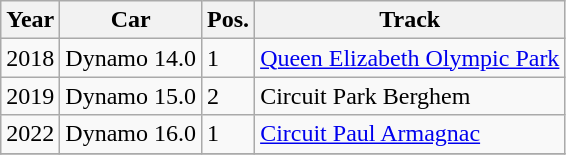<table class="wikitable">
<tr>
<th>Year</th>
<th>Car</th>
<th>Pos.</th>
<th>Track</th>
</tr>
<tr>
<td>2018</td>
<td>Dynamo 14.0</td>
<td>1 </td>
<td><a href='#'>Queen Elizabeth Olympic Park</a></td>
</tr>
<tr>
<td>2019</td>
<td>Dynamo 15.0</td>
<td>2 </td>
<td>Circuit Park Berghem</td>
</tr>
<tr>
<td>2022</td>
<td>Dynamo 16.0</td>
<td>1 </td>
<td><a href='#'>Circuit Paul Armagnac</a></td>
</tr>
<tr>
</tr>
</table>
